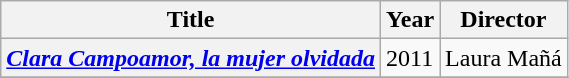<table class="wikitable plainrowheaders sortable">
<tr>
<th scope="col">Title</th>
<th scope="col">Year</th>
<th scope="col">Director</th>
</tr>
<tr>
<th scope="row"><em><a href='#'>Clara Campoamor, la mujer olvidada</a></em></th>
<td>2011</td>
<td>Laura Mañá</td>
</tr>
<tr>
</tr>
</table>
